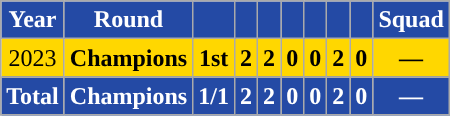<table class="wikitable" style="text-align: center;">
<tr>
<th style="background:#244AA5; color:white; ">Year</th>
<th style="background:#244AA5; color:white; ">Round</th>
<th style="background:#244AA5; color:white; "></th>
<th style="background:#244AA5; color:white; "></th>
<th style="background:#244AA5; color:white; "></th>
<th style="background:#244AA5; color:white; "></th>
<th style="background:#244AA5; color:white; "></th>
<th style="background:#244AA5; color:white; "></th>
<th style="background:#244AA5; color:white; "></th>
<th style="background:#244AA5; color:white; ">Squad</th>
</tr>
<tr style="background:gold;">
<td>2023</td>
<td><strong>Champions</strong></td>
<td><strong>1st</strong></td>
<td><strong>2</strong></td>
<td><strong>2</strong></td>
<td><strong>0</strong></td>
<td><strong>0</strong></td>
<td><strong>2</strong></td>
<td><strong>0</strong></td>
<td><strong>—</strong></td>
</tr>
<tr>
<th style="background:#244AA5;color:white;">Total</th>
<th style="background:#244AA5; color:white; ">Champions</th>
<th style="background:#244AA5; color:white; ">1/1</th>
<th style="background:#244AA5; color:white; ">2</th>
<th style="background:#244AA5; color:white; ">2</th>
<th style="background:#244AA5; color:white; ">0</th>
<th style="background:#244AA5; color:white; ">0</th>
<th style="background:#244AA5; color:white; ">2</th>
<th style="background:#244AA5; color:white; ">0</th>
<th style="background:#244AA5; color:white; ">—</th>
</tr>
</table>
